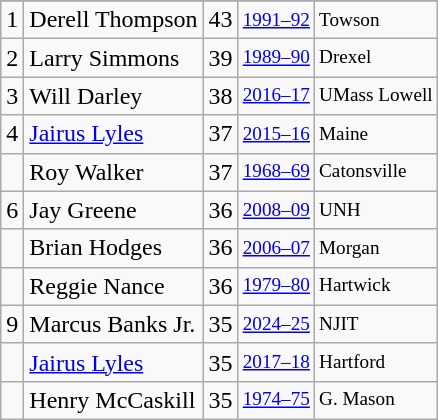<table class="wikitable">
<tr>
</tr>
<tr>
<td>1</td>
<td>Derell Thompson</td>
<td>43</td>
<td style="font-size:80%;"><a href='#'>1991–92</a></td>
<td style="font-size:80%;">Towson</td>
</tr>
<tr>
<td>2</td>
<td>Larry Simmons</td>
<td>39</td>
<td style="font-size:80%;"><a href='#'>1989–90</a></td>
<td style="font-size:80%;">Drexel</td>
</tr>
<tr>
<td>3</td>
<td>Will Darley</td>
<td>38</td>
<td style="font-size:80%;"><a href='#'>2016–17</a></td>
<td style="font-size:80%;">UMass Lowell</td>
</tr>
<tr>
<td>4</td>
<td><a href='#'>Jairus Lyles</a></td>
<td>37</td>
<td style="font-size:80%;"><a href='#'>2015–16</a></td>
<td style="font-size:80%;">Maine</td>
</tr>
<tr>
<td></td>
<td>Roy Walker</td>
<td>37</td>
<td style="font-size:80%;"><a href='#'>1968–69</a></td>
<td style="font-size:80%;">Catonsville</td>
</tr>
<tr>
<td>6</td>
<td>Jay Greene</td>
<td>36</td>
<td style="font-size:80%;"><a href='#'>2008–09</a></td>
<td style="font-size:80%;">UNH</td>
</tr>
<tr>
<td></td>
<td>Brian Hodges</td>
<td>36</td>
<td style="font-size:80%;"><a href='#'>2006–07</a></td>
<td style="font-size:80%;">Morgan</td>
</tr>
<tr>
<td></td>
<td>Reggie Nance</td>
<td>36</td>
<td style="font-size:80%;"><a href='#'>1979–80</a></td>
<td style="font-size:80%;">Hartwick</td>
</tr>
<tr>
<td>9</td>
<td>Marcus Banks Jr.</td>
<td>35</td>
<td style="font-size:80%;"><a href='#'>2024–25</a></td>
<td style="font-size:80%;">NJIT</td>
</tr>
<tr>
<td></td>
<td><a href='#'>Jairus Lyles</a></td>
<td>35</td>
<td style="font-size:80%;"><a href='#'>2017–18</a></td>
<td style="font-size:80%;">Hartford</td>
</tr>
<tr>
<td></td>
<td>Henry McCaskill</td>
<td>35</td>
<td style="font-size:80%;"><a href='#'>1974–75</a></td>
<td style="font-size:80%;">G. Mason</td>
</tr>
</table>
